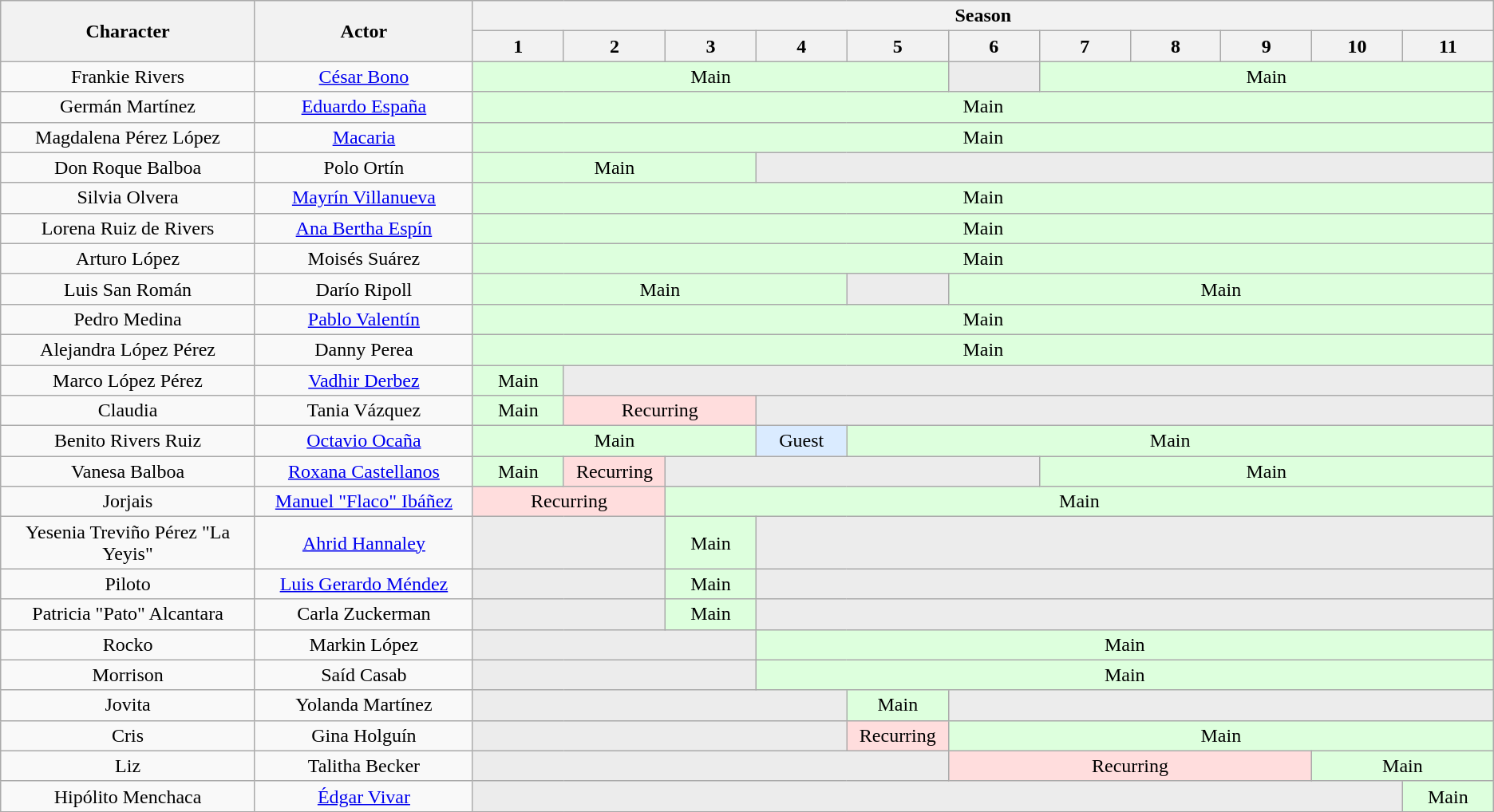<table class="wikitable plainrowheaders" style="text-align:center">
<tr>
<th rowspan="2" style="width:14%;" scope="col">Character</th>
<th rowspan="2" style="width:12%;" scope="col">Actor</th>
<th colspan="11">Season</th>
</tr>
<tr>
<th style="width:5%;">1</th>
<th style="width:5%;">2</th>
<th style="width:5%;">3</th>
<th style="width:5%;">4</th>
<th style="width:5%;">5</th>
<th style="width:5%;">6</th>
<th style="width:5%;">7</th>
<th style="width:5%;">8</th>
<th style="width:5%;">9</th>
<th style="width:5%;">10</th>
<th style="width:5%;">11</th>
</tr>
<tr>
<td>Frankie Rivers</td>
<td><a href='#'>César Bono</a></td>
<td colspan="5" style="background:#dfd; text-align:center;">Main</td>
<td colspan="1" style="background:#ececec; color:gray; vertical-align:middle; text-align:center;" class="table-na"></td>
<td colspan="5" style="background:#dfd; text-align:center;">Main</td>
</tr>
<tr>
<td>Germán Martínez</td>
<td><a href='#'>Eduardo España</a></td>
<td colspan="11" style="background:#dfd; text-align:center;">Main</td>
</tr>
<tr>
<td>Magdalena Pérez López</td>
<td><a href='#'>Macaria</a></td>
<td colspan="11" style="background:#dfd; text-align:center;">Main</td>
</tr>
<tr>
<td>Don Roque Balboa</td>
<td>Polo Ortín</td>
<td colspan="3" style="background:#dfd; text-align:center;">Main</td>
<td colspan="8" style="background:#ececec; color:gray; vertical-align:middle; text-align:center;" class="table-na"></td>
</tr>
<tr>
<td>Silvia Olvera</td>
<td><a href='#'>Mayrín Villanueva</a></td>
<td colspan="11" style="background:#dfd; text-align:center;">Main</td>
</tr>
<tr>
<td>Lorena Ruiz de Rivers</td>
<td><a href='#'>Ana Bertha Espín</a></td>
<td colspan="11" style="background:#dfd; text-align:center;">Main</td>
</tr>
<tr>
<td>Arturo López</td>
<td>Moisés Suárez</td>
<td colspan="11" style="background:#dfd; text-align:center;">Main</td>
</tr>
<tr>
<td>Luis San Román</td>
<td>Darío Ripoll</td>
<td colspan="4" style="background:#dfd; text-align:center;">Main</td>
<td colspan="1" style="background:#ececec; color:gray; vertical-align:middle; text-align:center;" class="table-na"></td>
<td colspan="6" style="background:#dfd; text-align:center;">Main</td>
</tr>
<tr>
<td>Pedro Medina</td>
<td><a href='#'>Pablo Valentín</a></td>
<td colspan="11" style="background:#dfd; text-align:center;">Main</td>
</tr>
<tr>
<td>Alejandra López Pérez</td>
<td>Danny Perea</td>
<td colspan="11" style="background:#dfd; text-align:center;">Main</td>
</tr>
<tr>
<td>Marco López Pérez</td>
<td><a href='#'>Vadhir Derbez</a></td>
<td colspan="1" style="background:#dfd; text-align:center;">Main</td>
<td colspan="10" style="background:#ececec; color:gray; vertical-align:middle; text-align:center;" class="table-na"></td>
</tr>
<tr>
<td>Claudia</td>
<td>Tania Vázquez</td>
<td colspan="1" style="background:#dfd; text-align:center;">Main</td>
<td colspan="2" style="background:#ffdddd; color:black; vertical-align:middle; text-align:center;" class="table-na">Recurring</td>
<td colspan="8" style="background:#ececec; color:gray; vertical-align:middle; text-align:center;" class="table-na"></td>
</tr>
<tr>
<td>Benito Rivers Ruiz</td>
<td><a href='#'>Octavio Ocaña</a></td>
<td colspan="3" style="background:#dfd; text-align:center;">Main</td>
<td style="background:#DAEBFF; color:black; vertical-align:middle; text-align:center;" class="table-na">Guest</td>
<td colspan="7" style="background:#dfd; text-align:center;">Main</td>
</tr>
<tr>
<td>Vanesa Balboa</td>
<td><a href='#'>Roxana Castellanos</a></td>
<td colspan="1" style="background:#dfd; text-align:center;">Main</td>
<td colspan="1" style="background:#ffdddd; color:black; vertical-align:middle; text-align:center;" class="table-na">Recurring</td>
<td colspan="4" style="background:#ececec; color:gray; vertical-align:middle; text-align:center;" class="table-na"></td>
<td colspan="5" style="background:#dfd; text-align:center;">Main</td>
</tr>
<tr>
<td>Jorjais</td>
<td><a href='#'>Manuel "Flaco" Ibáñez</a></td>
<td colspan="2" style="background:#ffdddd; color:black; vertical-align:middle; text-align:center;" class="table-na">Recurring</td>
<td colspan="9" style="background:#dfd; text-align:center;">Main</td>
</tr>
<tr>
<td>Yesenia Treviño Pérez "La Yeyis"</td>
<td><a href='#'>Ahrid Hannaley</a></td>
<td colspan="2" style="background:#ececec; color:gray; vertical-align:middle; text-align:center;" class="table-na"></td>
<td colspan="1" style="background:#dfd; text-align:center;">Main</td>
<td colspan="8" style="background:#ececec; color:gray; vertical-align:middle; text-align:center;" class="table-na"></td>
</tr>
<tr>
<td>Piloto</td>
<td><a href='#'>Luis Gerardo Méndez</a></td>
<td colspan="2" style="background:#ececec; color:gray; vertical-align:middle; text-align:center;" class="table-na"></td>
<td colspan="1" style="background:#dfd; text-align:center;">Main</td>
<td colspan="8" style="background:#ececec; color:gray; vertical-align:middle; text-align:center;" class="table-na"></td>
</tr>
<tr>
<td>Patricia "Pato" Alcantara</td>
<td>Carla Zuckerman</td>
<td colspan="2" style="background:#ececec; color:gray; vertical-align:middle; text-align:center;" class="table-na"></td>
<td colspan="1" style="background:#dfd; text-align:center;">Main</td>
<td colspan="8" style="background:#ececec; color:gray; vertical-align:middle; text-align:center;" class="table-na"></td>
</tr>
<tr>
<td>Rocko</td>
<td>Markin López</td>
<td colspan="3" style="background:#ececec; color:gray; vertical-align:middle; text-align:center;" class="table-na"></td>
<td colspan="8" style="background:#dfd; text-align:center;">Main</td>
</tr>
<tr>
<td>Morrison</td>
<td>Saíd Casab</td>
<td colspan="3" style="background:#ececec; color:gray; vertical-align:middle; text-align:center;" class="table-na"></td>
<td colspan="8" style="background:#dfd; text-align:center;">Main</td>
</tr>
<tr>
<td>Jovita</td>
<td>Yolanda Martínez</td>
<td colspan="4" style="background:#ececec; color:gray; vertical-align:middle; text-align:center;" class="table-na"></td>
<td colspan="1" style="background:#dfd; text-align:center;">Main</td>
<td colspan="6" style="background:#ececec; color:gray; vertical-align:middle; text-align:center;" class="table-na"></td>
</tr>
<tr>
<td>Cris</td>
<td>Gina Holguín</td>
<td colspan="4" style="background:#ececec; color:gray; vertical-align:middle; text-align:center;" class="table-na"></td>
<td colspan="1" style="background:#ffdddd; color:black; vertical-align:middle; text-align:center;" class="table-na">Recurring</td>
<td colspan="6" style="background:#dfd; text-align:center;">Main</td>
</tr>
<tr>
<td>Liz</td>
<td>Talitha Becker</td>
<td colspan="5" style="background:#ececec; color:gray; vertical-align:middle; text-align:center;" class="table-na"></td>
<td colspan="4" style="background:#ffdddd; color:black; vertical-align:middle; text-align:center;" class="table-na">Recurring</td>
<td colspan="2" style="background:#dfd; text-align:center;">Main</td>
</tr>
<tr>
<td>Hipólito Menchaca</td>
<td><a href='#'>Édgar Vivar</a></td>
<td colspan="10" style="background:#ececec; color:gray; vertical-align:middle; text-align:center;" class="table-na"></td>
<td colspan="1" style="background:#dfd; text-align:center;">Main</td>
</tr>
<tr>
</tr>
</table>
